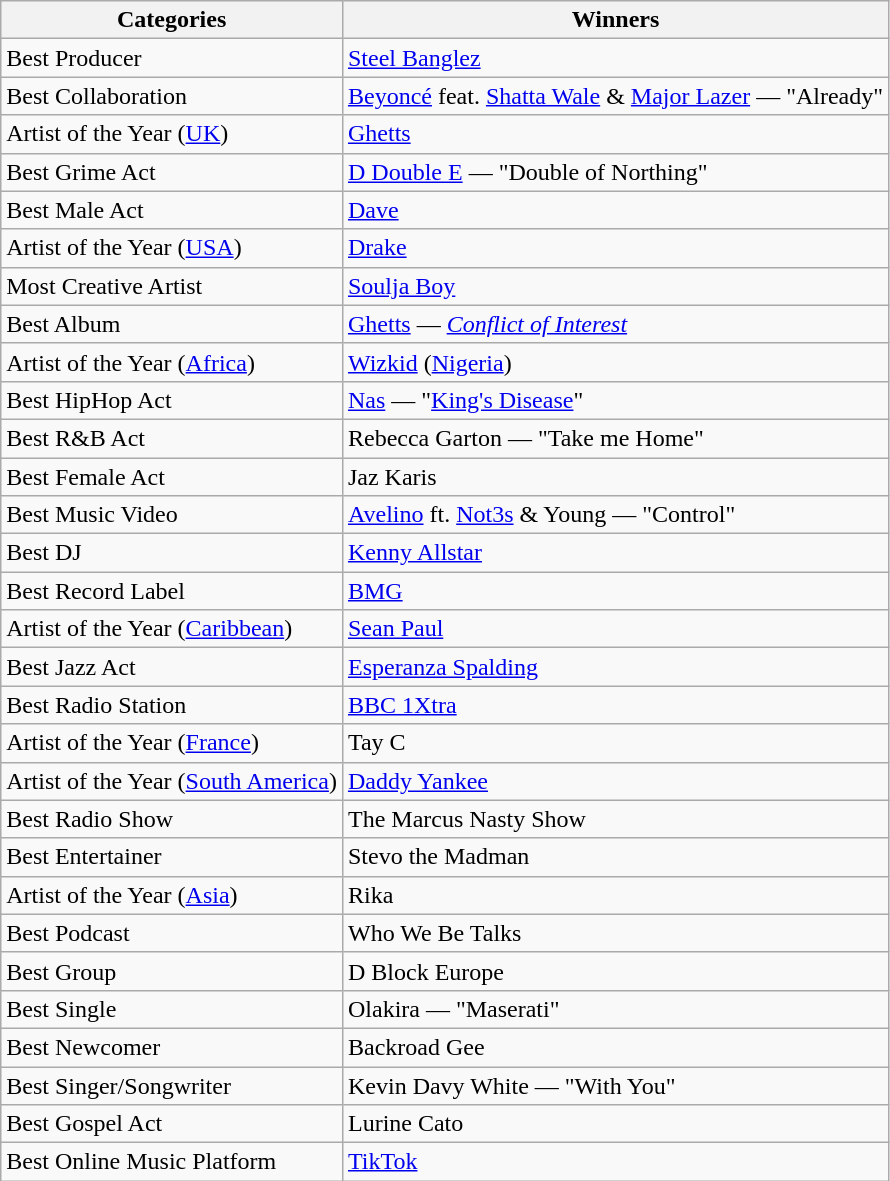<table class="wikitable">
<tr>
<th>Categories</th>
<th>Winners</th>
</tr>
<tr>
<td>Best Producer</td>
<td><a href='#'>Steel Banglez</a></td>
</tr>
<tr>
<td>Best Collaboration</td>
<td><a href='#'>Beyoncé</a> feat. <a href='#'>Shatta Wale</a> & <a href='#'>Major Lazer</a> — "Already"</td>
</tr>
<tr>
<td>Artist of the Year (<a href='#'>UK</a>)</td>
<td><a href='#'>Ghetts</a></td>
</tr>
<tr>
<td>Best Grime Act</td>
<td><a href='#'>D Double E</a> — "Double of Northing"</td>
</tr>
<tr>
<td>Best Male Act</td>
<td><a href='#'>Dave</a></td>
</tr>
<tr>
<td>Artist of the Year (<a href='#'>USA</a>)</td>
<td><a href='#'>Drake</a></td>
</tr>
<tr>
<td>Most Creative Artist</td>
<td><a href='#'>Soulja Boy</a></td>
</tr>
<tr>
<td>Best Album</td>
<td><a href='#'>Ghetts</a> — <em><a href='#'>Conflict of Interest</a></em></td>
</tr>
<tr>
<td>Artist of the Year (<a href='#'>Africa</a>)</td>
<td><a href='#'>Wizkid</a> (<a href='#'>Nigeria</a>)</td>
</tr>
<tr>
<td>Best HipHop Act</td>
<td><a href='#'>Nas</a> — "<a href='#'>King's Disease</a>"</td>
</tr>
<tr>
<td>Best R&B Act</td>
<td>Rebecca Garton — "Take me Home"</td>
</tr>
<tr>
<td>Best Female Act</td>
<td>Jaz Karis</td>
</tr>
<tr>
<td>Best Music Video</td>
<td><a href='#'>Avelino</a> ft. <a href='#'>Not3s</a> & Young — "Control"</td>
</tr>
<tr>
<td>Best DJ</td>
<td><a href='#'>Kenny Allstar</a></td>
</tr>
<tr>
<td>Best Record Label</td>
<td><a href='#'>BMG</a></td>
</tr>
<tr>
<td>Artist of the Year (<a href='#'>Caribbean</a>)</td>
<td><a href='#'>Sean Paul</a></td>
</tr>
<tr>
<td>Best Jazz Act</td>
<td><a href='#'>Esperanza Spalding</a></td>
</tr>
<tr>
<td>Best Radio Station</td>
<td><a href='#'>BBC 1Xtra</a></td>
</tr>
<tr>
<td>Artist of the Year (<a href='#'>France</a>)</td>
<td>Tay C</td>
</tr>
<tr>
<td>Artist of the Year (<a href='#'>South America</a>)</td>
<td><a href='#'>Daddy Yankee</a></td>
</tr>
<tr>
<td>Best Radio Show</td>
<td>The Marcus Nasty Show</td>
</tr>
<tr>
<td>Best Entertainer</td>
<td>Stevo the Madman</td>
</tr>
<tr>
<td>Artist of the Year (<a href='#'>Asia</a>)</td>
<td>Rika</td>
</tr>
<tr>
<td>Best Podcast</td>
<td>Who We Be Talks</td>
</tr>
<tr>
<td>Best Group</td>
<td>D Block Europe</td>
</tr>
<tr>
<td>Best Single</td>
<td>Olakira — "Maserati"</td>
</tr>
<tr>
<td>Best Newcomer</td>
<td>Backroad Gee</td>
</tr>
<tr>
<td>Best Singer/Songwriter</td>
<td>Kevin Davy White — "With You"</td>
</tr>
<tr>
<td>Best Gospel Act</td>
<td>Lurine Cato</td>
</tr>
<tr>
<td>Best Online Music Platform</td>
<td><a href='#'>TikTok</a></td>
</tr>
</table>
